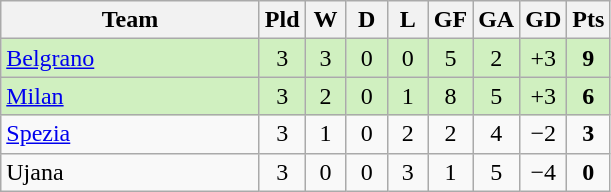<table class=wikitable style="text-align:center">
<tr>
<th width=165>Team</th>
<th width=20>Pld</th>
<th width=20>W</th>
<th width=20>D</th>
<th width=20>L</th>
<th width=20>GF</th>
<th width=20>GA</th>
<th width=20>GD</th>
<th width=20>Pts</th>
</tr>
<tr bgcolor=#d0f0c0>
<td style="text-align:left"> <a href='#'>Belgrano</a></td>
<td>3</td>
<td>3</td>
<td>0</td>
<td>0</td>
<td>5</td>
<td>2</td>
<td>+3</td>
<td><strong>9</strong></td>
</tr>
<tr bgcolor=#d0f0c0>
<td style="text-align:left"> <a href='#'>Milan</a></td>
<td>3</td>
<td>2</td>
<td>0</td>
<td>1</td>
<td>8</td>
<td>5</td>
<td>+3</td>
<td><strong>6</strong></td>
</tr>
<tr>
<td style="text-align:left"> <a href='#'>Spezia</a></td>
<td>3</td>
<td>1</td>
<td>0</td>
<td>2</td>
<td>2</td>
<td>4</td>
<td>−2</td>
<td><strong>3</strong></td>
</tr>
<tr>
<td style="text-align:left"> Ujana</td>
<td>3</td>
<td>0</td>
<td>0</td>
<td>3</td>
<td>1</td>
<td>5</td>
<td>−4</td>
<td><strong>0</strong></td>
</tr>
</table>
